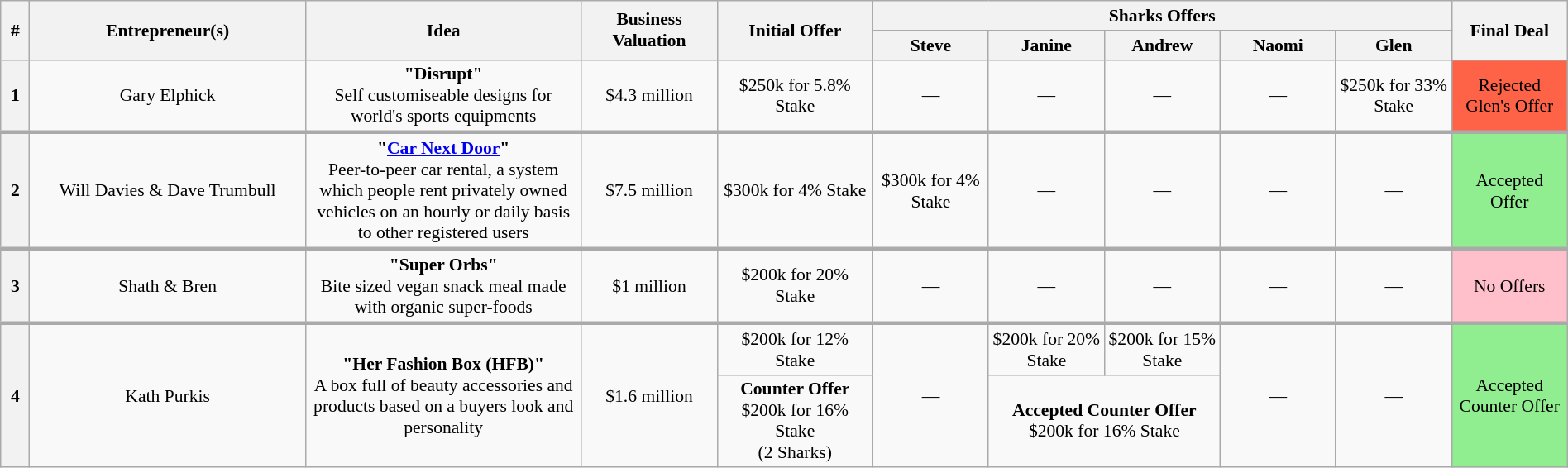<table class="wikitable plainrowheaders" style="font-size:90%; text-align:center; width: 100%; margin-left: auto; margin-right: auto;">
<tr>
<th scope="col" bgcolor="lightgrey" rowspan="2" width="15" align="center">#</th>
<th scope="col" bgcolor="lightgrey" rowspan="2" width="200" align="center">Entrepreneur(s)</th>
<th scope="col" bgcolor="lightgrey" rowspan="2" width="200" align="center">Idea</th>
<th scope="col" bgcolor="lightgrey" rowspan="2" width="95" align="center">Business Valuation</th>
<th scope="col" bgcolor="lightgrey" rowspan="2" width="110" align="center">Initial Offer</th>
<th scope="col" bgcolor="lightgrey" colspan="5">Sharks Offers</th>
<th scope="col" bgcolor="lightgrey" rowspan="2" width="80" align="center">Final Deal</th>
</tr>
<tr>
<th width="80" align="center"><strong>Steve</strong></th>
<th width="80" align="center"><strong>Janine</strong></th>
<th width="80" align="center"><strong>Andrew</strong></th>
<th width="80" align="center"><strong>Naomi</strong></th>
<th width="80" align="center"><strong>Glen</strong></th>
</tr>
<tr>
<th>1</th>
<td>Gary Elphick</td>
<td><strong>"Disrupt"</strong><br> Self customiseable designs for world's sports equipments</td>
<td>$4.3 million</td>
<td>$250k for 5.8% Stake</td>
<td>—</td>
<td>—</td>
<td>—</td>
<td>—</td>
<td>$250k for 33% Stake</td>
<td bgcolor="tomato">Rejected Glen's Offer</td>
</tr>
<tr style="border-top:3px solid #aaa;">
<th>2</th>
<td>Will Davies & Dave Trumbull</td>
<td><strong>"<a href='#'>Car Next Door</a>"</strong><br> Peer-to-peer car rental, a system which people rent privately owned vehicles on an hourly or daily basis to other registered users</td>
<td>$7.5 million</td>
<td>$300k for 4% Stake</td>
<td>$300k for 4% Stake</td>
<td>—</td>
<td>—</td>
<td>—</td>
<td>—</td>
<td bgcolor="lightgreen">Accepted Offer</td>
</tr>
<tr style="border-top:3px solid #aaa;">
<th>3</th>
<td>Shath & Bren</td>
<td><strong>"Super Orbs"</strong><br> Bite sized vegan snack meal made with organic super-foods</td>
<td>$1 million</td>
<td>$200k for 20% Stake</td>
<td>—</td>
<td>—</td>
<td>—</td>
<td>—</td>
<td>—</td>
<td bgcolor="pink">No Offers</td>
</tr>
<tr style="border-top:3px solid #aaa;">
<th rowspan="2">4</th>
<td rowspan="2">Kath Purkis</td>
<td rowspan="2"><strong>"Her Fashion Box (HFB)"</strong><br> A box full of beauty accessories and products based on a buyers look and personality</td>
<td rowspan="2">$1.6 million</td>
<td>$200k for 12% Stake</td>
<td rowspan="2">—</td>
<td>$200k for 20% Stake<br></td>
<td>$200k for 15% Stake</td>
<td rowspan="2">—</td>
<td rowspan="2">—</td>
<td rowspan="2" bgcolor="lightgreen">Accepted Counter Offer</td>
</tr>
<tr>
<td><strong>Counter Offer</strong><br>$200k for 16% Stake<br>(2 Sharks)</td>
<td colspan="2"><strong>Accepted Counter Offer</strong><br>$200k for 16% Stake</td>
</tr>
</table>
